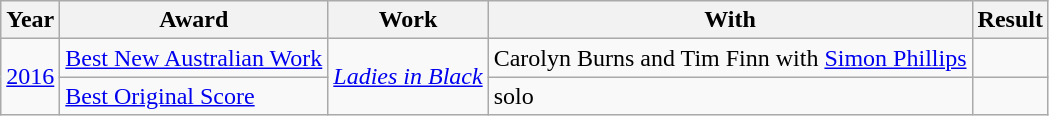<table class="wikitable sortable">
<tr>
<th>Year</th>
<th>Award</th>
<th>Work</th>
<th>With</th>
<th>Result</th>
</tr>
<tr>
<td rowspan=2><a href='#'>2016</a></td>
<td><a href='#'>Best New Australian Work</a></td>
<td rowspan="2"><em><a href='#'>Ladies in Black</a></em></td>
<td>Carolyn Burns and Tim Finn with <a href='#'>Simon Phillips</a></td>
<td></td>
</tr>
<tr>
<td><a href='#'>Best Original Score</a></td>
<td>solo</td>
<td></td>
</tr>
</table>
